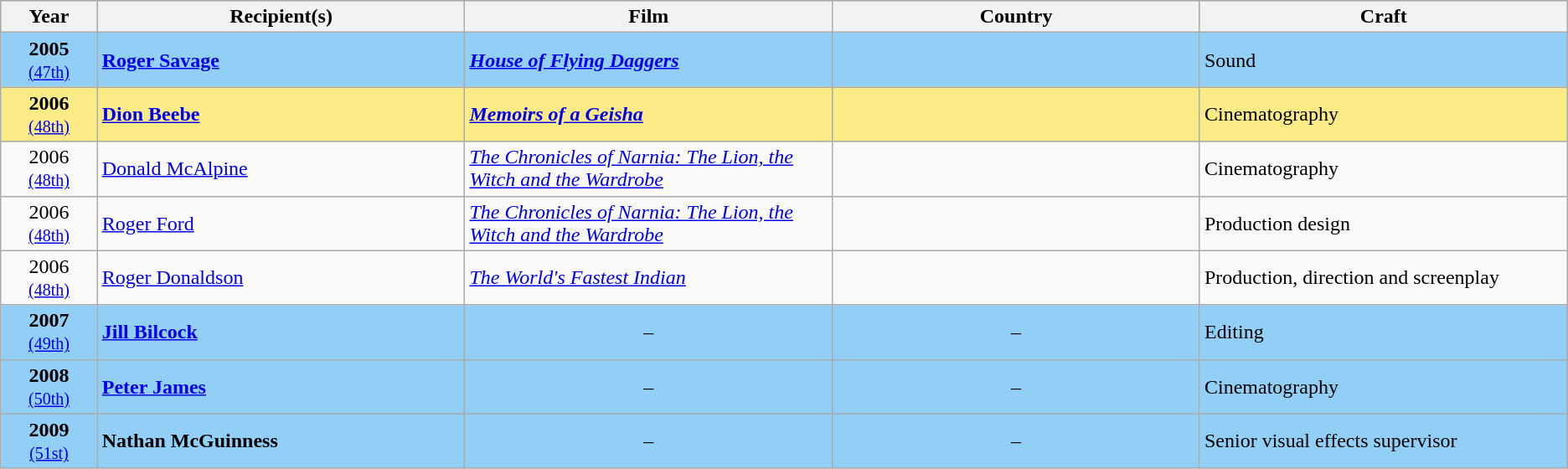<table class="sortable wikitable">
<tr style="background:#bebebe;">
<th style="width:5%;">Year</th>
<th style="width:19%;">Recipient(s)</th>
<th style="width:19%;">Film</th>
<th style="width:19%;">Country</th>
<th style="width:19%;">Craft</th>
</tr>
<tr style="background:#91CFF6">
<td style="text-align:center;"><strong>2005</strong><br><small><a href='#'>(47th)</a></small></td>
<td><strong><a href='#'>Roger Savage</a></strong></td>
<td><strong><em><a href='#'>House of Flying Daggers</a></em></strong></td>
<td><br></td>
<td>Sound</td>
</tr>
<tr style="background:#FAEB86">
<td style="text-align:center;"><strong>2006</strong><br><small><a href='#'>(48th)</a></small></td>
<td><strong><a href='#'>Dion Beebe</a></strong></td>
<td><strong><em><a href='#'>Memoirs of a Geisha</a></em></strong></td>
<td><br></td>
<td>Cinematography</td>
</tr>
<tr>
<td style="text-align:center;">2006<br><small><a href='#'>(48th)</a></small></td>
<td><a href='#'>Donald McAlpine</a></td>
<td><em><a href='#'>The Chronicles of Narnia: The Lion, the Witch and the Wardrobe</a></em></td>
<td></td>
<td>Cinematography</td>
</tr>
<tr>
<td style="text-align:center;">2006<br><small><a href='#'>(48th)</a></small></td>
<td><a href='#'>Roger Ford</a></td>
<td><em><a href='#'>The Chronicles of Narnia: The Lion, the Witch and the Wardrobe</a></em></td>
<td></td>
<td>Production design</td>
</tr>
<tr>
<td style="text-align:center;">2006<br><small><a href='#'>(48th)</a></small></td>
<td><a href='#'>Roger Donaldson</a></td>
<td><em><a href='#'>The World's Fastest Indian</a></em></td>
<td></td>
<td>Production, direction and screenplay</td>
</tr>
<tr style="background:#91CFF6">
<td style="text-align:center;"><strong>2007</strong><br><small><a href='#'>(49th)</a></small></td>
<td><strong><a href='#'>Jill Bilcock</a></strong></td>
<td style="text-align:center;">–</td>
<td style="text-align:center;">–</td>
<td>Editing</td>
</tr>
<tr style="background:#91CFF6">
<td style="text-align:center;"><strong>2008</strong><br><small><a href='#'>(50th)</a></small></td>
<td><strong><a href='#'>Peter James</a></strong></td>
<td style="text-align:center;">–</td>
<td style="text-align:center;">–</td>
<td>Cinematography</td>
</tr>
<tr style="background:#91CFF6">
<td style="text-align:center;"><strong>2009</strong><br><small><a href='#'>(51st)</a></small></td>
<td><strong>Nathan McGuinness</strong></td>
<td style="text-align:center;">–</td>
<td style="text-align:center;">–</td>
<td>Senior visual effects supervisor</td>
</tr>
</table>
